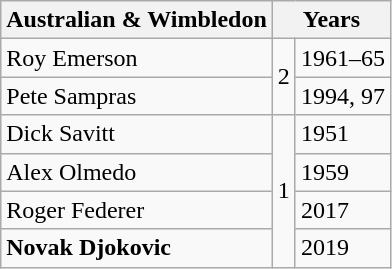<table class=wikitable style="display:inline-table;">
<tr>
<th>Australian & Wimbledon</th>
<th colspan=2>Years</th>
</tr>
<tr>
<td> Roy Emerson</td>
<td rowspan=2>2</td>
<td>1961–65</td>
</tr>
<tr>
<td> Pete Sampras</td>
<td>1994, 97</td>
</tr>
<tr>
<td> Dick Savitt</td>
<td rowspan=4>1</td>
<td>1951</td>
</tr>
<tr>
<td> Alex Olmedo</td>
<td>1959</td>
</tr>
<tr>
<td> Roger Federer</td>
<td>2017</td>
</tr>
<tr>
<td> <strong>Novak Djokovic</strong></td>
<td>2019</td>
</tr>
</table>
